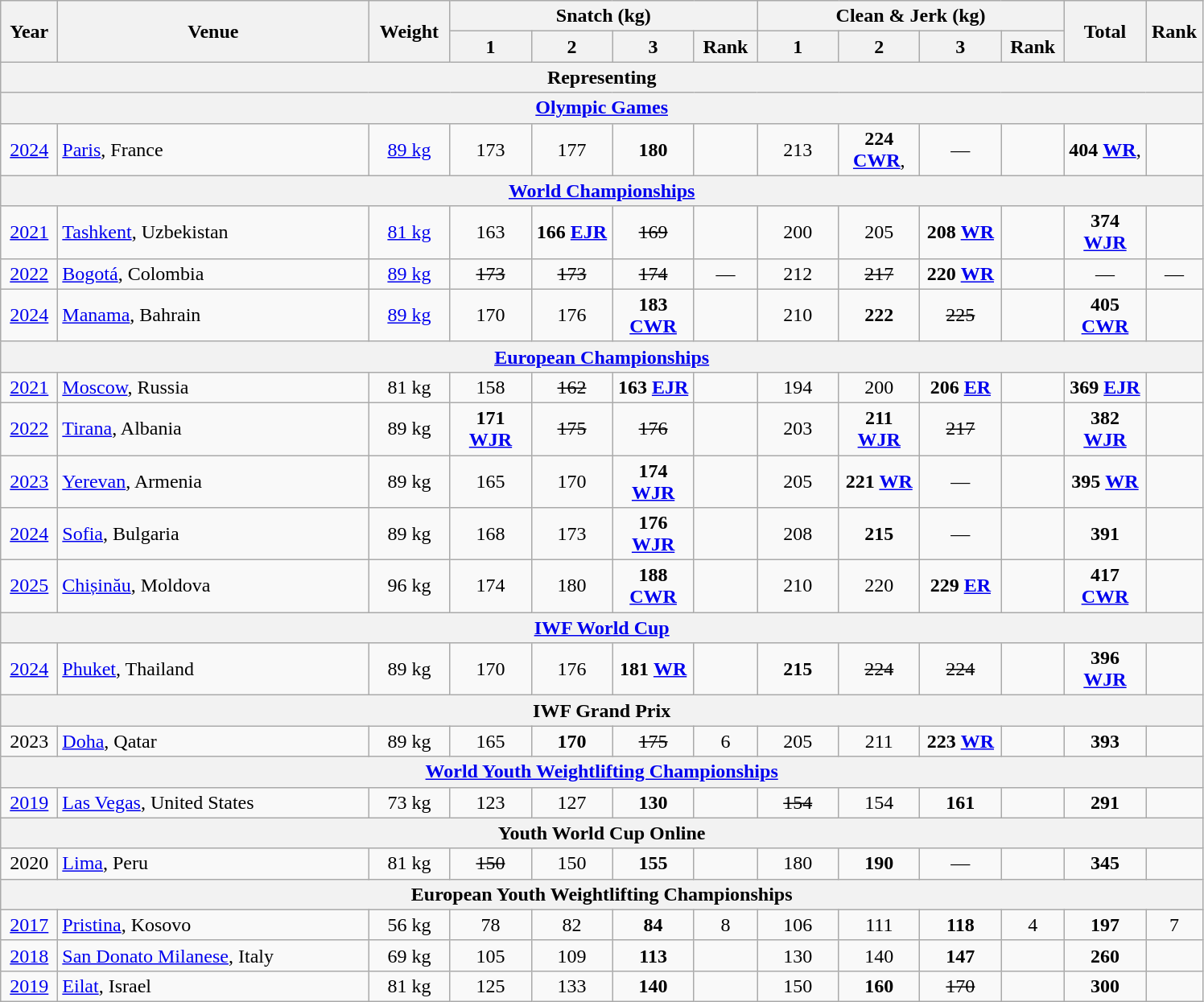<table class="wikitable" style="text-align:center;">
<tr>
<th rowspan="2" width="40">Year</th>
<th rowspan="2" width="250">Venue</th>
<th rowspan="2" width="60">Weight</th>
<th colspan="4">Snatch (kg)</th>
<th colspan="4">Clean & Jerk (kg)</th>
<th rowspan="2" width="60">Total</th>
<th rowspan="2" width="40">Rank</th>
</tr>
<tr>
<th width="60">1</th>
<th width="60">2</th>
<th width="60">3</th>
<th width="45">Rank</th>
<th width="60">1</th>
<th width="60">2</th>
<th width="60">3</th>
<th width="45">Rank</th>
</tr>
<tr>
<th colspan=13>Representing </th>
</tr>
<tr>
<th colspan=13><a href='#'>Olympic Games</a> <br></th>
</tr>
<tr>
<td><a href='#'>2024</a></td>
<td align=left> <a href='#'>Paris</a>, France</td>
<td><a href='#'>89 kg</a></td>
<td>173</td>
<td>177</td>
<td><strong>180</strong> </td>
<td></td>
<td>213</td>
<td><strong>224</strong> <a href='#'><strong>CWR</strong></a>, </td>
<td>—</td>
<td></td>
<td><strong>404</strong> <a href='#'><strong>WR</strong></a>, </td>
<td></td>
</tr>
<tr>
<th colspan="13"><a href='#'>World Championships</a></th>
</tr>
<tr>
<td><a href='#'>2021</a></td>
<td align=left> <a href='#'>Tashkent</a>, Uzbekistan</td>
<td><a href='#'>81 kg</a></td>
<td>163</td>
<td><strong>166 <a href='#'>EJR</a></strong></td>
<td><s>169</s></td>
<td></td>
<td>200</td>
<td>205</td>
<td><strong>208</strong> <a href='#'><strong>WR</strong></a></td>
<td></td>
<td><strong>374 <a href='#'>WJR</a></strong></td>
<td></td>
</tr>
<tr>
<td><a href='#'>2022</a></td>
<td align=left> <a href='#'>Bogotá</a>, Colombia</td>
<td><a href='#'>89 kg</a></td>
<td><s>173</s></td>
<td><s>173</s></td>
<td><s>174</s></td>
<td>—</td>
<td>212</td>
<td><s>217</s></td>
<td><strong>220</strong> <a href='#'><strong>WR</strong></a></td>
<td></td>
<td>—</td>
<td>—</td>
</tr>
<tr>
<td><a href='#'>2024</a></td>
<td align=left> <a href='#'>Manama</a>, Bahrain</td>
<td><a href='#'>89 kg</a></td>
<td>170</td>
<td>176</td>
<td><strong>183</strong> <a href='#'><strong>CWR</strong></a></td>
<td></td>
<td>210</td>
<td><strong>222</strong></td>
<td><s>225</s></td>
<td></td>
<td><strong>405</strong> <a href='#'><strong>CWR</strong></a></td>
<td></td>
</tr>
<tr>
<th colspan="13"><a href='#'>European Championships</a></th>
</tr>
<tr>
<td><a href='#'>2021</a></td>
<td align="left"> <a href='#'>Moscow</a>, Russia</td>
<td>81 kg</td>
<td>158</td>
<td><s>162</s></td>
<td><strong>163 <a href='#'>EJR</a></strong></td>
<td></td>
<td>194</td>
<td>200</td>
<td><strong>206 <a href='#'>ER</a></strong></td>
<td></td>
<td><strong>369 <a href='#'>EJR</a></strong></td>
<td></td>
</tr>
<tr>
<td><a href='#'>2022</a></td>
<td align="left"> <a href='#'>Tirana</a>, Albania</td>
<td>89 kg</td>
<td><strong>171 <a href='#'>WJR</a></strong></td>
<td><s>175</s></td>
<td><s>176</s></td>
<td></td>
<td>203</td>
<td><strong>211 <a href='#'>WJR</a></strong></td>
<td><s>217</s></td>
<td></td>
<td><strong>382 <a href='#'>WJR</a></strong></td>
<td></td>
</tr>
<tr>
<td><a href='#'>2023</a></td>
<td align="left"> <a href='#'>Yerevan</a>, Armenia</td>
<td>89 kg</td>
<td>165</td>
<td>170</td>
<td><strong>174</strong> <a href='#'><strong>WJR</strong></a></td>
<td></td>
<td>205</td>
<td><strong>221 <a href='#'>WR</a></strong></td>
<td>—</td>
<td></td>
<td><strong>395</strong> <a href='#'><strong>WR</strong></a></td>
<td></td>
</tr>
<tr>
<td><a href='#'>2024</a></td>
<td align="left"> <a href='#'>Sofia</a>, Bulgaria</td>
<td>89 kg</td>
<td>168</td>
<td>173</td>
<td><strong>176 <a href='#'>WJR</a></strong></td>
<td></td>
<td>208</td>
<td><strong>215</strong></td>
<td>—</td>
<td></td>
<td><strong>391</strong></td>
<td></td>
</tr>
<tr>
<td><a href='#'>2025</a></td>
<td align="left"> <a href='#'>Chișinău</a>, Moldova</td>
<td>96 kg</td>
<td>174</td>
<td>180</td>
<td><strong>188</strong> <a href='#'><strong>CWR</strong></a></td>
<td></td>
<td>210</td>
<td>220</td>
<td><strong>229 <a href='#'>ER</a></strong></td>
<td></td>
<td><strong>417</strong> <a href='#'><strong>CWR</strong></a></td>
<td></td>
</tr>
<tr>
<th colspan=13><a href='#'>IWF World Cup</a></th>
</tr>
<tr>
<td><a href='#'>2024</a></td>
<td align=left> <a href='#'>Phuket</a>, Thailand</td>
<td>89 kg</td>
<td>170</td>
<td>176</td>
<td><strong>181</strong> <a href='#'><strong>WR</strong></a></td>
<td></td>
<td><strong>215</strong></td>
<td><s>224</s></td>
<td><s>224</s></td>
<td></td>
<td><strong>396 <a href='#'>WJR</a></strong></td>
<td></td>
</tr>
<tr>
<th colspan="13"><strong>IWF Grand Prix</strong></th>
</tr>
<tr>
<td>2023</td>
<td align=left>  <a href='#'>Doha</a>, Qatar</td>
<td 2023 IWF GRAND PRIX – Men's 89>89 kg</td>
<td>165</td>
<td><strong>170</strong></td>
<td><s>175</s></td>
<td>6</td>
<td>205</td>
<td>211</td>
<td><strong>223</strong> <a href='#'><strong>WR</strong></a></td>
<td></td>
<td><strong>393</strong></td>
<td></td>
</tr>
<tr>
<th colspan="13"><strong><a href='#'>World Youth Weightlifting Championships</a></strong></th>
</tr>
<tr>
<td><a href='#'>2019</a></td>
<td align="left">  <a href='#'>Las Vegas</a>, United States</td>
<td>73 kg</td>
<td>123</td>
<td>127</td>
<td><strong>130</strong></td>
<td></td>
<td><s>154</s></td>
<td>154</td>
<td><strong>161</strong></td>
<td></td>
<td><strong>291</strong></td>
<td></td>
</tr>
<tr>
<th colspan="13"><strong>Youth World Cup Online</strong></th>
</tr>
<tr>
<td>2020</td>
<td align="left"> <a href='#'>Lima</a>, Peru</td>
<td>81 kg</td>
<td><s>150</s></td>
<td>150</td>
<td><strong>155</strong></td>
<td></td>
<td>180</td>
<td><strong>190</strong></td>
<td>—</td>
<td></td>
<td><strong>345</strong></td>
<td></td>
</tr>
<tr>
<th colspan="13"><strong>European Youth Weightlifting Championships</strong></th>
</tr>
<tr>
<td><a href='#'>2017</a></td>
<td align="left"> <a href='#'>Pristina</a>, Kosovo</td>
<td>56 kg</td>
<td>78</td>
<td>82</td>
<td><strong>84</strong></td>
<td>8</td>
<td>106</td>
<td>111</td>
<td><strong>118</strong></td>
<td>4</td>
<td><strong>197</strong></td>
<td>7</td>
</tr>
<tr>
<td><a href='#'>2018</a></td>
<td align="left"> <a href='#'>San Donato Milanese</a>, Italy</td>
<td>69 kg</td>
<td>105</td>
<td>109</td>
<td><strong>113</strong></td>
<td></td>
<td>130</td>
<td>140</td>
<td><strong>147</strong></td>
<td></td>
<td><strong>260</strong></td>
<td></td>
</tr>
<tr>
<td><a href='#'>2019</a></td>
<td align="left">  <a href='#'>Eilat</a>, Israel</td>
<td>81 kg</td>
<td>125</td>
<td>133</td>
<td><strong>140</strong></td>
<td></td>
<td>150</td>
<td><strong>160</strong></td>
<td><s>170</s></td>
<td></td>
<td><strong>300</strong></td>
<td></td>
</tr>
</table>
